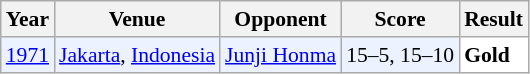<table class="sortable wikitable" style="font-size: 90%;">
<tr>
<th>Year</th>
<th>Venue</th>
<th>Opponent</th>
<th>Score</th>
<th>Result</th>
</tr>
<tr style="background:#ECF2FF">
<td align="center"><a href='#'>1971</a></td>
<td><a href='#'>Jakarta</a>, <a href='#'>Indonesia</a></td>
<td> <a href='#'>Junji Honma</a></td>
<td>15–5, 15–10</td>
<td style="text-align:left; background:white"> <strong>Gold</strong></td>
</tr>
</table>
